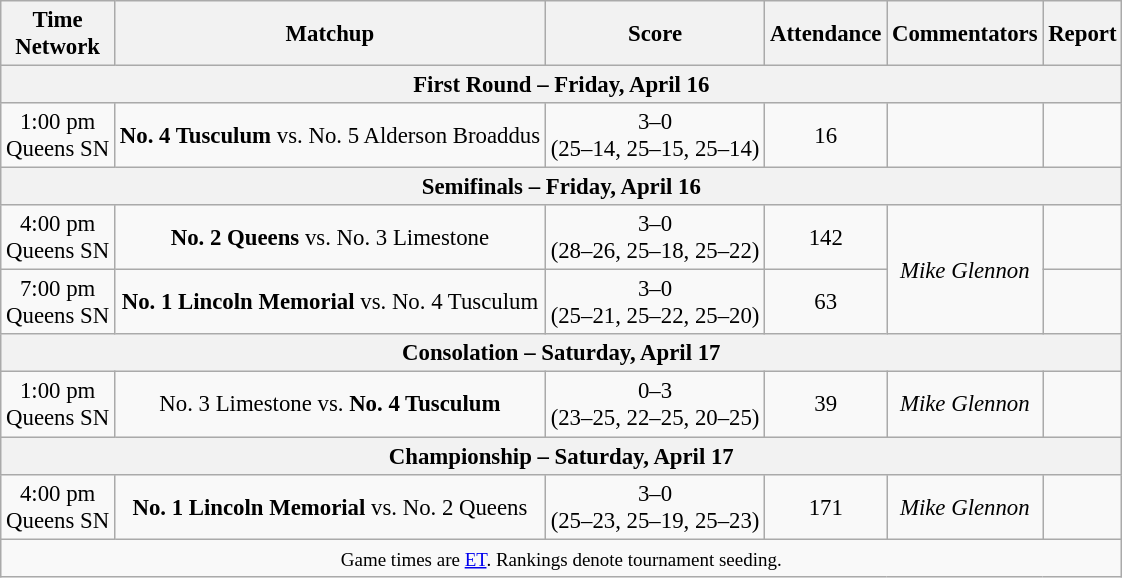<table class="wikitable" style="font-size: 95%;text-align:center">
<tr>
<th>Time<br>Network</th>
<th>Matchup</th>
<th>Score</th>
<th>Attendance</th>
<th>Commentators</th>
<th>Report</th>
</tr>
<tr>
<th colspan=6>First Round – Friday, April 16</th>
</tr>
<tr>
<td>1:00 pm<br>Queens SN</td>
<td><strong>No. 4 Tusculum</strong> vs. No. 5 Alderson Broaddus</td>
<td>3–0<br>(25–14, 25–15, 25–14)</td>
<td>16</td>
<td></td>
<td></td>
</tr>
<tr>
<th colspan=6>Semifinals – Friday, April 16</th>
</tr>
<tr>
<td>4:00 pm<br>Queens SN</td>
<td><strong>No. 2 Queens</strong> vs. No. 3 Limestone</td>
<td>3–0<br>(28–26, 25–18, 25–22)</td>
<td>142</td>
<td rowspan=2><em>Mike Glennon</em></td>
<td></td>
</tr>
<tr>
<td>7:00 pm<br>Queens SN</td>
<td><strong>No. 1 Lincoln Memorial</strong> vs. No. 4 Tusculum</td>
<td>3–0<br>(25–21, 25–22, 25–20)</td>
<td>63</td>
<td></td>
</tr>
<tr>
<th colspan=6>Consolation – Saturday, April 17</th>
</tr>
<tr>
<td>1:00 pm<br>Queens SN</td>
<td>No. 3 Limestone vs. <strong>No. 4 Tusculum</strong></td>
<td>0–3<br>(23–25, 22–25, 20–25)</td>
<td>39</td>
<td><em>Mike Glennon</em></td>
<td></td>
</tr>
<tr>
<th colspan=6>Championship – Saturday, April 17</th>
</tr>
<tr>
<td>4:00 pm<br>Queens SN</td>
<td><strong>No. 1 Lincoln Memorial</strong> vs. No. 2 Queens</td>
<td>3–0<br>(25–23, 25–19, 25–23)</td>
<td>171</td>
<td><em>Mike Glennon</em></td>
<td></td>
</tr>
<tr>
<td colspan=6><small>Game times are <a href='#'>ET</a>. Rankings denote tournament seeding.</small></td>
</tr>
</table>
